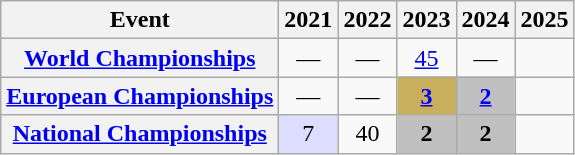<table class="wikitable plainrowheaders">
<tr>
<th>Event</th>
<th scope="col">2021</th>
<th scope="col">2022</th>
<th scope="col">2023</th>
<th scope="col">2024</th>
<th scope="col">2025</th>
</tr>
<tr style="text-align:center;">
<th scope="row"> <a href='#'>World Championships</a></th>
<td>—</td>
<td>—</td>
<td><a href='#'>45</a></td>
<td>—</td>
<td></td>
</tr>
<tr style="text-align:center;">
<th scope="row"> <a href='#'>European Championships</a></th>
<td>—</td>
<td>—</td>
<td style="background:#C9AE5D;"><a href='#'><strong>3</strong></a></td>
<td style="background:silver;"><a href='#'><strong>2</strong></a></td>
<td></td>
</tr>
<tr style="text-align:center;">
<th scope="row"> <a href='#'>National Championships</a></th>
<td style="background:#ddf;">7</td>
<td>40</td>
<td style="background:silver;"><strong>2</strong></td>
<td style="background:silver;"><strong>2</strong></td>
<td></td>
</tr>
</table>
